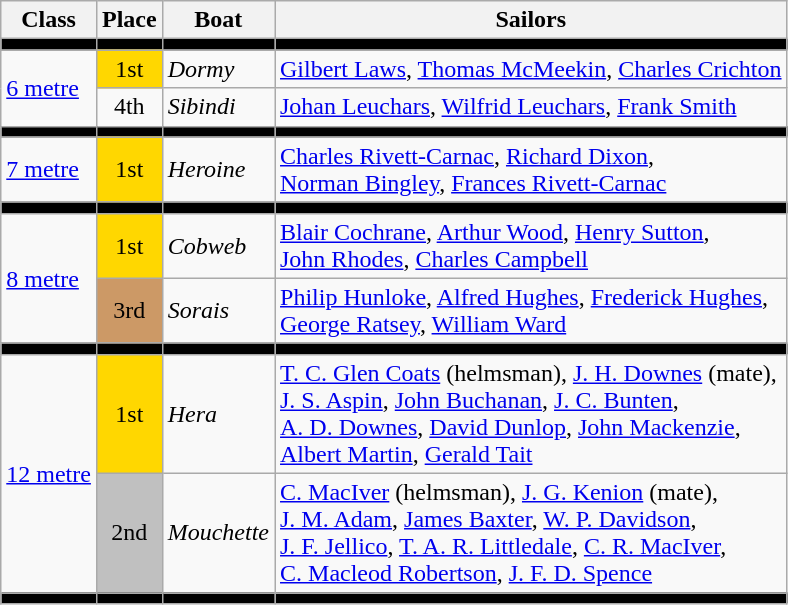<table class=wikitable>
<tr>
<th>Class</th>
<th>Place</th>
<th>Boat</th>
<th>Sailors</th>
</tr>
<tr bgcolor=black>
<td></td>
<td></td>
<td></td>
<td></td>
</tr>
<tr>
<td rowspan=2><a href='#'>6 metre</a></td>
<td bgcolor=gold align=center>1st</td>
<td><em>Dormy</em></td>
<td><a href='#'>Gilbert Laws</a>, <a href='#'>Thomas McMeekin</a>, <a href='#'>Charles Crichton</a></td>
</tr>
<tr>
<td align=center>4th</td>
<td><em>Sibindi</em></td>
<td><a href='#'>Johan Leuchars</a>, <a href='#'>Wilfrid Leuchars</a>, <a href='#'>Frank Smith</a></td>
</tr>
<tr bgcolor=black>
<td></td>
<td></td>
<td></td>
<td></td>
</tr>
<tr>
<td><a href='#'>7 metre</a></td>
<td bgcolor=gold align=center>1st</td>
<td><em>Heroine</em></td>
<td><a href='#'>Charles Rivett-Carnac</a>, <a href='#'>Richard Dixon</a>, <br> <a href='#'>Norman Bingley</a>, <a href='#'>Frances Rivett-Carnac</a></td>
</tr>
<tr bgcolor=black>
<td></td>
<td></td>
<td></td>
<td></td>
</tr>
<tr>
<td rowspan=2><a href='#'>8 metre</a></td>
<td bgcolor=gold align=center>1st</td>
<td><em>Cobweb</em></td>
<td><a href='#'>Blair Cochrane</a>, <a href='#'>Arthur Wood</a>, <a href='#'>Henry Sutton</a>, <br> <a href='#'>John Rhodes</a>, <a href='#'>Charles Campbell</a></td>
</tr>
<tr>
<td bgcolor=cc9966 align=center>3rd</td>
<td><em>Sorais</em></td>
<td><a href='#'>Philip Hunloke</a>, <a href='#'>Alfred Hughes</a>, <a href='#'>Frederick Hughes</a>, <br> <a href='#'>George Ratsey</a>, <a href='#'>William Ward</a></td>
</tr>
<tr bgcolor=black>
<td></td>
<td></td>
<td></td>
<td></td>
</tr>
<tr>
<td rowspan=2><a href='#'>12 metre</a></td>
<td bgcolor=gold align=center>1st</td>
<td><em>Hera</em></td>
<td><a href='#'>T. C. Glen Coats</a> (helmsman),  <a href='#'>J. H. Downes</a> (mate),<br> <a href='#'>J. S. Aspin</a>, <a href='#'>John Buchanan</a>, <a href='#'>J. C. Bunten</a>,<br> <a href='#'>A. D. Downes</a>, <a href='#'>David Dunlop</a>, <a href='#'>John Mackenzie</a>,<br> <a href='#'>Albert Martin</a>, <a href='#'>Gerald Tait</a></td>
</tr>
<tr>
<td bgcolor=silver align=center>2nd</td>
<td><em>Mouchette</em></td>
<td><a href='#'>C. MacIver</a> (helmsman), <a href='#'>J. G. Kenion</a> (mate),<br> <a href='#'>J. M. Adam</a>, <a href='#'>James Baxter</a>, <a href='#'>W. P. Davidson</a>,<br> <a href='#'>J. F. Jellico</a>, <a href='#'>T. A. R. Littledale</a>, <a href='#'>C. R. MacIver</a>,<br> <a href='#'>C. Macleod Robertson</a>, <a href='#'>J. F. D. Spence</a></td>
</tr>
<tr bgcolor=black>
<td></td>
<td></td>
<td></td>
<td></td>
</tr>
</table>
